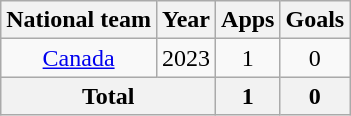<table class="wikitable" style="text-align:center">
<tr>
<th>National team</th>
<th>Year</th>
<th>Apps</th>
<th>Goals</th>
</tr>
<tr>
<td rowspan="1"><a href='#'>Canada</a></td>
<td>2023</td>
<td>1</td>
<td>0</td>
</tr>
<tr>
<th colspan="2">Total</th>
<th>1</th>
<th>0</th>
</tr>
</table>
